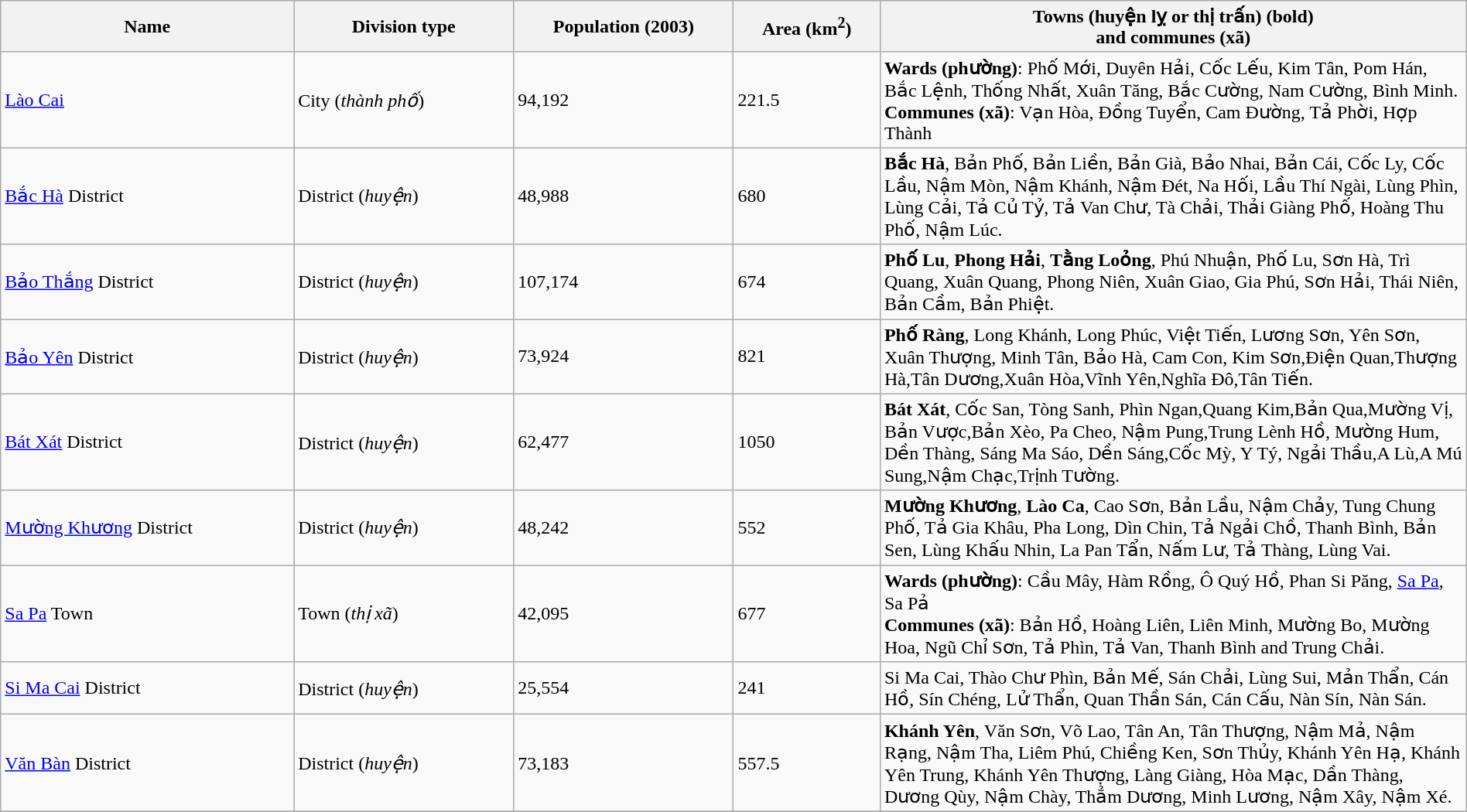<table class="wikitable" width="100%">
<tr>
<th width=20%>Name</th>
<th width=15%>Division type</th>
<th width=15%>Population (2003)</th>
<th width=10%>Area (km<sup>2</sup>)</th>
<th width=40%>Towns (huyện lỵ or thị trấn) (bold)<br>and communes (xã)</th>
</tr>
<tr>
<td><a href='#'>Lào Cai</a></td>
<td>City (<em>thành phố</em>)</td>
<td>94,192</td>
<td>221.5</td>
<td><strong>Wards (phường)</strong>: Phố Mới, Duyên Hải, Cốc Lếu, Kim Tân, Pom Hán, Bắc Lệnh, Thống Nhất, Xuân Tăng, Bắc Cường, Nam Cường, Bình Minh.<br><strong>Communes (xã)</strong>: Vạn Hòa, Đồng Tuyển, Cam Đường, Tả Phời, Hợp Thành</td>
</tr>
<tr>
<td><a href='#'>Bắc Hà</a> District</td>
<td>District (<em>huyện</em>)</td>
<td>48,988</td>
<td>680</td>
<td><strong>Bắc Hà</strong>, Bản Phố, Bản Liền, Bản Già, Bảo Nhai, Bản Cái, Cốc Ly, Cốc Lầu, Nậm Mòn, Nậm Khánh, Nậm Đét, Na Hối, Lầu Thí Ngài, Lùng Phìn, Lùng Cải, Tả Củ Tỷ, Tả Van Chư, Tà Chải, Thải Giàng Phố, Hoàng Thu Phố, Nậm Lúc.</td>
</tr>
<tr>
<td><a href='#'>Bảo Thắng</a> District</td>
<td>District (<em>huyện</em>)</td>
<td>107,174</td>
<td>674</td>
<td><strong>Phố Lu</strong>, <strong>Phong Hải</strong>, <strong>Tằng Loỏng</strong>, Phú Nhuận, Phố Lu, Sơn Hà, Trì Quang, Xuân Quang, Phong Niên, Xuân Giao, Gia Phú, Sơn Hải, Thái Niên, Bản Cầm, Bản Phiệt.</td>
</tr>
<tr>
<td><a href='#'>Bảo Yên</a> District</td>
<td>District (<em>huyện</em>)</td>
<td>73,924</td>
<td>821</td>
<td><strong>Phố Ràng</strong>, Long Khánh, Long Phúc, Việt Tiến, Lương Sơn, Yên Sơn, Xuân Thượng, Minh Tân, Bảo Hà, Cam Con, Kim Sơn,Điện Quan,Thượng Hà,Tân Dương,Xuân Hòa,Vĩnh Yên,Nghĩa Đô,Tân Tiến.</td>
</tr>
<tr>
<td><a href='#'>Bát Xát</a> District</td>
<td>District (<em>huyện</em>)</td>
<td>62,477</td>
<td>1050</td>
<td><strong>Bát Xát</strong>, Cốc San, Tòng Sanh, Phìn Ngan,Quang Kim,Bản Qua,Mường Vị, Bản Vược,Bản Xèo, Pa Cheo, Nậm Pung,Trung Lènh Hồ, Mường Hum, Dền Thàng, Sáng Ma Sáo, Dền Sáng,Cốc Mỳ, Y Tý, Ngải Thầu,A Lù,A Mú Sung,Nậm Chạc,Trịnh Tường.</td>
</tr>
<tr>
<td><a href='#'>Mường Khương</a> District</td>
<td>District (<em>huyện</em>)</td>
<td>48,242</td>
<td>552</td>
<td><strong>Mường Khương</strong>, <strong>Lào Ca</strong>, Cao Sơn, Bản Lầu, Nậm Chảy, Tung Chung Phố, Tả Gia Khâu, Pha Long, Dìn Chin, Tả Ngải Chồ, Thanh Bình, Bản Sen, Lùng Khấu Nhin, La Pan Tẩn, Nấm Lư, Tả Thàng, Lùng Vai.</td>
</tr>
<tr>
<td><a href='#'>Sa Pa</a> Town</td>
<td>Town (<em>thị xã</em>)</td>
<td>42,095</td>
<td>677</td>
<td><strong>Wards (phường)</strong>: Cầu Mây, Hàm Rồng, Ô Quý Hồ, Phan Si Păng, <a href='#'>Sa Pa</a>, Sa Pả<br><strong>Communes (xã)</strong>: Bản Hồ, Hoàng Liên, Liên Minh, Mường Bo, Mường Hoa, Ngũ Chỉ Sơn, Tả Phìn, Tả Van, Thanh Bình and Trung Chải.</td>
</tr>
<tr>
<td><a href='#'>Si Ma Cai</a> District</td>
<td>District (<em>huyện</em>)</td>
<td>25,554</td>
<td>241</td>
<td>Si Ma Cai, Thào Chư Phìn, Bản Mế, Sán Chải, Lùng Sui, Mản Thẩn, Cán Hồ, Sín Chéng, Lử Thẩn, Quan Thần Sán, Cán Cấu, Nàn Sín, Nàn Sán.</td>
</tr>
<tr>
<td><a href='#'>Văn Bàn</a> District</td>
<td>District (<em>huyện</em>)</td>
<td>73,183</td>
<td>557.5</td>
<td><strong>Khánh Yên</strong>, Văn Sơn, Võ Lao, Tân An, Tân Thượng, Nậm Mả, Nậm Rạng, Nậm Tha, Liêm Phú, Chiềng Ken, Sơn Thủy, Khánh Yên Hạ, Khánh Yên Trung, Khánh Yên Thượng, Làng Giàng, Hòa Mạc, Dần Thàng, Dương Qùy, Nậm Chày, Thẳm Dương, Minh Lương, Nậm Xây, Nậm Xé.</td>
</tr>
<tr>
</tr>
</table>
